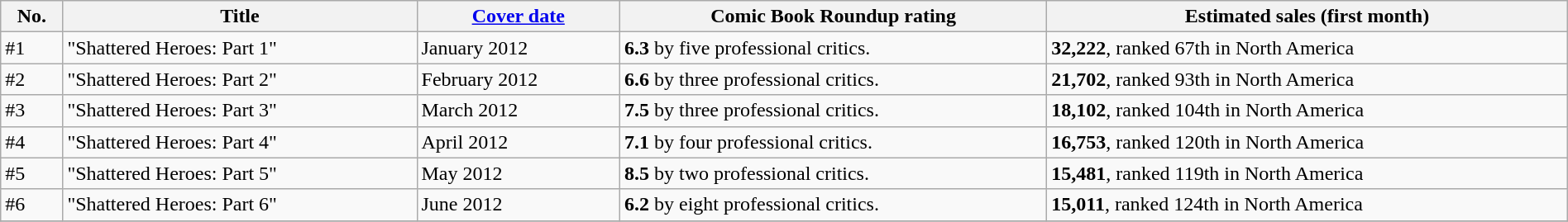<table class="wikitable" width=100%>
<tr>
<th>No.</th>
<th>Title</th>
<th><a href='#'>Cover date</a></th>
<th>Comic Book Roundup rating</th>
<th>Estimated sales (first month)</th>
</tr>
<tr>
<td>#1</td>
<td>"Shattered Heroes: Part 1"</td>
<td>January 2012</td>
<td><strong>6.3</strong> by five professional critics.</td>
<td><strong>32,222</strong>, ranked 67th in North America</td>
</tr>
<tr>
<td>#2</td>
<td>"Shattered Heroes: Part 2"</td>
<td>February 2012</td>
<td><strong>6.6</strong> by three professional critics.</td>
<td><strong>21,702</strong>, ranked 93th in North America</td>
</tr>
<tr>
<td>#3</td>
<td>"Shattered Heroes: Part 3"</td>
<td>March 2012</td>
<td><strong>7.5</strong> by three professional critics.</td>
<td><strong>18,102</strong>, ranked 104th in North America</td>
</tr>
<tr>
<td>#4</td>
<td>"Shattered Heroes: Part 4"</td>
<td>April 2012</td>
<td><strong>7.1</strong> by four professional critics.</td>
<td><strong>16,753</strong>, ranked 120th in North America</td>
</tr>
<tr>
<td>#5</td>
<td>"Shattered Heroes: Part 5"</td>
<td>May 2012</td>
<td><strong>8.5</strong> by two professional critics.</td>
<td><strong>15,481</strong>, ranked 119th in North America</td>
</tr>
<tr>
<td>#6</td>
<td>"Shattered Heroes: Part 6"</td>
<td>June 2012</td>
<td><strong>6.2</strong> by eight professional critics.</td>
<td><strong>15,011</strong>, ranked 124th in North America</td>
</tr>
<tr>
</tr>
</table>
